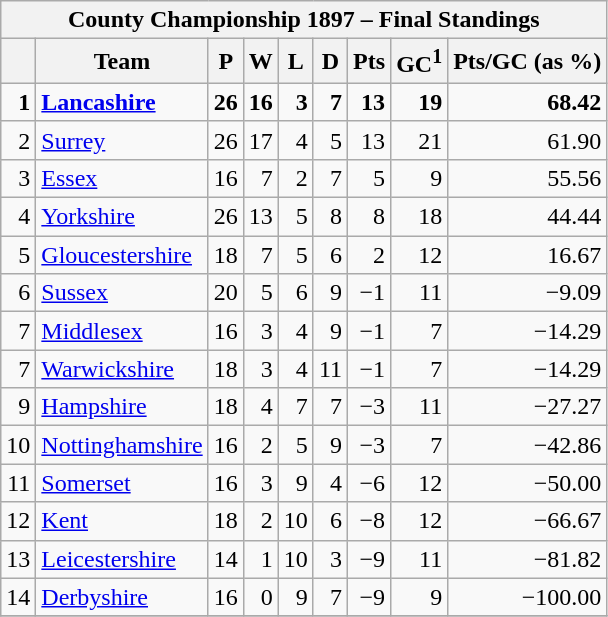<table class="wikitable">
<tr>
<th colspan="10">County Championship 1897 – Final Standings</th>
</tr>
<tr bgcolor="#efefef">
<th></th>
<th>Team</th>
<th>P</th>
<th>W</th>
<th>L</th>
<th>D</th>
<th>Pts</th>
<th>GC<sup>1</sup></th>
<th>Pts/GC (as %)</th>
</tr>
<tr align="right">
<td><strong>1</strong></td>
<td align="left"><strong><a href='#'>Lancashire</a></strong></td>
<td><strong>26</strong></td>
<td><strong>16</strong></td>
<td><strong>3</strong></td>
<td><strong>7</strong></td>
<td><strong>13</strong></td>
<td><strong>19</strong></td>
<td><strong>68.42</strong></td>
</tr>
<tr align="right">
<td>2</td>
<td align="left"><a href='#'>Surrey</a></td>
<td>26</td>
<td>17</td>
<td>4</td>
<td>5</td>
<td>13</td>
<td>21</td>
<td>61.90</td>
</tr>
<tr align="right">
<td>3</td>
<td align="left"><a href='#'>Essex</a></td>
<td>16</td>
<td>7</td>
<td>2</td>
<td>7</td>
<td>5</td>
<td>9</td>
<td>55.56</td>
</tr>
<tr align="right">
<td>4</td>
<td align="left"><a href='#'>Yorkshire</a></td>
<td>26</td>
<td>13</td>
<td>5</td>
<td>8</td>
<td>8</td>
<td>18</td>
<td>44.44</td>
</tr>
<tr align="right">
<td>5</td>
<td align="left"><a href='#'>Gloucestershire</a></td>
<td>18</td>
<td>7</td>
<td>5</td>
<td>6</td>
<td>2</td>
<td>12</td>
<td>16.67</td>
</tr>
<tr align="right">
<td>6</td>
<td align="left"><a href='#'>Sussex</a></td>
<td>20</td>
<td>5</td>
<td>6</td>
<td>9</td>
<td>−1</td>
<td>11</td>
<td>−9.09</td>
</tr>
<tr align="right">
<td>7</td>
<td align="left"><a href='#'>Middlesex</a></td>
<td>16</td>
<td>3</td>
<td>4</td>
<td>9</td>
<td>−1</td>
<td>7</td>
<td>−14.29</td>
</tr>
<tr align="right">
<td>7</td>
<td align="left"><a href='#'>Warwickshire</a></td>
<td>18</td>
<td>3</td>
<td>4</td>
<td>11</td>
<td>−1</td>
<td>7</td>
<td>−14.29</td>
</tr>
<tr align="right">
<td>9</td>
<td align="left"><a href='#'>Hampshire</a></td>
<td>18</td>
<td>4</td>
<td>7</td>
<td>7</td>
<td>−3</td>
<td>11</td>
<td>−27.27</td>
</tr>
<tr align="right">
<td>10</td>
<td align="left"><a href='#'>Nottinghamshire</a></td>
<td>16</td>
<td>2</td>
<td>5</td>
<td>9</td>
<td>−3</td>
<td>7</td>
<td>−42.86</td>
</tr>
<tr align="right">
<td>11</td>
<td align="left"><a href='#'>Somerset</a></td>
<td>16</td>
<td>3</td>
<td>9</td>
<td>4</td>
<td>−6</td>
<td>12</td>
<td>−50.00</td>
</tr>
<tr align="right">
<td>12</td>
<td align="left"><a href='#'>Kent</a></td>
<td>18</td>
<td>2</td>
<td>10</td>
<td>6</td>
<td>−8</td>
<td>12</td>
<td>−66.67</td>
</tr>
<tr align="right">
<td>13</td>
<td align="left"><a href='#'>Leicestershire</a></td>
<td>14</td>
<td>1</td>
<td>10</td>
<td>3</td>
<td>−9</td>
<td>11</td>
<td>−81.82</td>
</tr>
<tr align="right">
<td>14</td>
<td align="left"><a href='#'>Derbyshire</a></td>
<td>16</td>
<td>0</td>
<td>9</td>
<td>7</td>
<td>−9</td>
<td>9</td>
<td>−100.00</td>
</tr>
<tr>
</tr>
</table>
